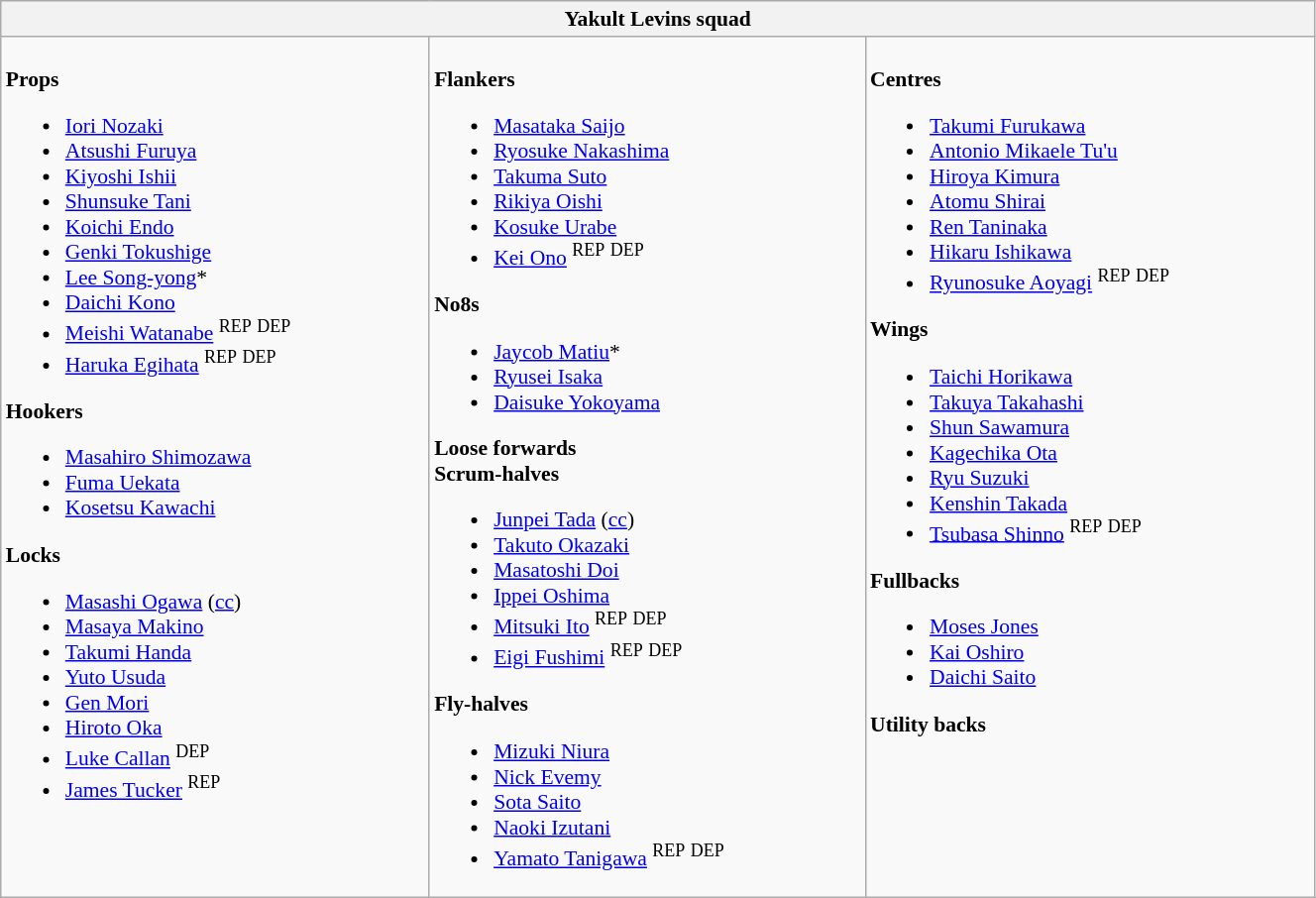<table class="wikitable" style="text-align:left; font-size:90%; width:70%">
<tr>
<th colspan="100%">Yakult Levins squad</th>
</tr>
<tr valign="top">
<td><br><strong>Props</strong><ul><li> <a href='#'>Iori Nozaki</a></li><li> <a href='#'>Atsushi Furuya</a></li><li> <a href='#'>Kiyoshi Ishii</a></li><li> <a href='#'>Shunsuke Tani</a></li><li> <a href='#'>Koichi Endo</a></li><li> <a href='#'>Genki Tokushige</a></li><li> <a href='#'>Lee Song-yong</a>*</li><li> <a href='#'>Daichi Kono</a></li><li> <a href='#'>Meishi Watanabe</a> <sup>REP</sup> <sup>DEP</sup></li><li> <a href='#'>Haruka Egihata</a> <sup>REP</sup> <sup>DEP</sup></li></ul><strong>Hookers</strong><ul><li> <a href='#'>Masahiro Shimozawa</a></li><li> <a href='#'>Fuma Uekata</a></li><li> <a href='#'>Kosetsu Kawachi</a></li></ul><strong>Locks</strong><ul><li> <a href='#'>Masashi Ogawa</a> (<a href='#'>cc</a>)</li><li> <a href='#'>Masaya Makino</a></li><li> <a href='#'>Takumi Handa</a></li><li> <a href='#'>Yuto Usuda</a></li><li> <a href='#'>Gen Mori</a></li><li> <a href='#'>Hiroto Oka</a></li><li> <a href='#'>Luke Callan</a> <sup>DEP</sup></li><li> <a href='#'>James Tucker</a> <sup>REP</sup></li></ul></td>
<td><br><strong>Flankers</strong><ul><li> <a href='#'>Masataka Saijo</a></li><li> <a href='#'>Ryosuke Nakashima</a></li><li> <a href='#'>Takuma Suto</a></li><li> <a href='#'>Rikiya Oishi</a></li><li> <a href='#'>Kosuke Urabe</a></li><li> <a href='#'>Kei Ono</a> <sup>REP</sup> <sup>DEP</sup></li></ul><strong>No8s</strong><ul><li> <a href='#'>Jaycob Matiu</a>*</li><li> <a href='#'>Ryusei Isaka</a></li><li> <a href='#'>Daisuke Yokoyama</a></li></ul><strong>Loose forwards</strong><br><strong>Scrum-halves</strong><ul><li> <a href='#'>Junpei Tada</a> (<a href='#'>cc</a>)</li><li> <a href='#'>Takuto Okazaki</a></li><li> <a href='#'>Masatoshi Doi</a></li><li> <a href='#'>Ippei Oshima</a></li><li> <a href='#'>Mitsuki Ito</a> <sup>REP</sup> <sup>DEP</sup></li><li> <a href='#'>Eigi Fushimi</a> <sup>REP</sup> <sup>DEP</sup></li></ul><strong>Fly-halves</strong><ul><li> <a href='#'>Mizuki Niura</a></li><li> <a href='#'>Nick Evemy</a></li><li> <a href='#'>Sota Saito</a></li><li> <a href='#'>Naoki Izutani</a></li><li> <a href='#'>Yamato Tanigawa</a> <sup>REP</sup> <sup>DEP</sup></li></ul></td>
<td><br><strong>Centres</strong><ul><li> <a href='#'>Takumi Furukawa</a></li><li> <a href='#'>Antonio Mikaele Tu'u</a></li><li> <a href='#'>Hiroya Kimura</a></li><li> <a href='#'>Atomu Shirai</a></li><li> <a href='#'>Ren Taninaka</a></li><li> <a href='#'>Hikaru Ishikawa</a></li><li> <a href='#'>Ryunosuke Aoyagi</a> <sup>REP</sup> <sup>DEP</sup></li></ul><strong>Wings</strong><ul><li> <a href='#'>Taichi Horikawa</a></li><li> <a href='#'>Takuya Takahashi</a></li><li> <a href='#'>Shun Sawamura</a></li><li> <a href='#'>Kagechika Ota</a></li><li> <a href='#'>Ryu Suzuki</a></li><li> <a href='#'>Kenshin Takada</a></li><li> <a href='#'>Tsubasa Shinno</a> <sup>REP</sup> <sup>DEP</sup></li></ul><strong>Fullbacks</strong><ul><li> <a href='#'>Moses Jones</a></li><li> <a href='#'>Kai Oshiro</a></li><li> <a href='#'>Daichi Saito</a></li></ul><strong>Utility backs</strong></td>
</tr>
</table>
